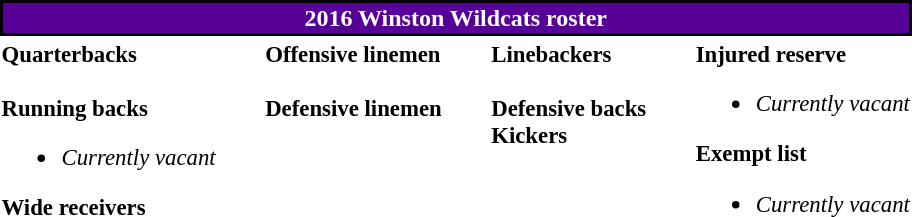<table class="toccolours" style="text-align: left;">
<tr>
<th colspan="7" style="background-color:#560097; border:2px  solid #000000; color:#FFFFFF; text-align:center;">2016 Winston Wildcats roster</th>
</tr>
<tr>
<td style="font-size: 95%;vertical-align:top;"><strong>Quarterbacks</strong><br>
<br><strong>Running backs</strong><ul><li><em>Currently vacant</em></li></ul><strong>Wide receivers</strong>



</td>
<td style="width: 25px;"></td>
<td style="font-size: 95%;vertical-align:top;"><strong>Offensive linemen</strong><br>

<br><strong>Defensive linemen</strong>



</td>
<td style="width: 25px;"></td>
<td style="font-size: 95%;vertical-align:top;"><strong>Linebackers</strong><br>

<br><strong>Defensive backs</strong>



<br><strong>Kickers</strong>
</td>
<td style="width: 25px;"></td>
<td style="font-size: 95%;vertical-align:top;"><strong>Injured reserve</strong><br><ul><li><em>Currently vacant</em></li></ul><strong>Exempt list</strong><ul><li><em>Currently vacant</em></li></ul></td>
</tr>
<tr>
</tr>
</table>
